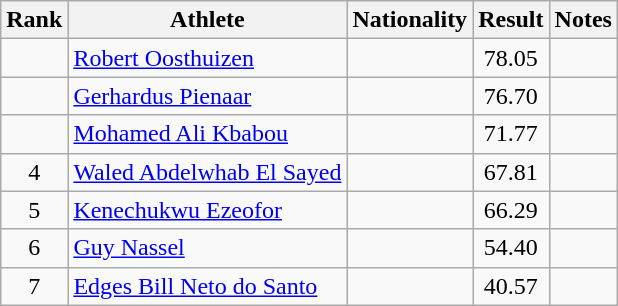<table class="wikitable sortable" style="text-align:center">
<tr>
<th>Rank</th>
<th>Athlete</th>
<th>Nationality</th>
<th>Result</th>
<th>Notes</th>
</tr>
<tr>
<td></td>
<td align=left><a href='#'>Robert Oosthuizen</a></td>
<td align=left></td>
<td>78.05</td>
<td></td>
</tr>
<tr>
<td></td>
<td align=left><a href='#'>Gerhardus Pienaar</a></td>
<td align=left></td>
<td>76.70</td>
<td></td>
</tr>
<tr>
<td></td>
<td align=left><a href='#'>Mohamed Ali Kbabou</a></td>
<td align=left></td>
<td>71.77</td>
<td></td>
</tr>
<tr>
<td>4</td>
<td align=left><a href='#'>Waled Abdelwhab El Sayed</a></td>
<td align=left></td>
<td>67.81</td>
<td></td>
</tr>
<tr>
<td>5</td>
<td align=left><a href='#'>Kenechukwu Ezeofor</a></td>
<td align=left></td>
<td>66.29</td>
<td></td>
</tr>
<tr>
<td>6</td>
<td align=left><a href='#'>Guy Nassel</a></td>
<td align=left></td>
<td>54.40</td>
<td></td>
</tr>
<tr>
<td>7</td>
<td align=left><a href='#'>Edges Bill Neto do Santo</a></td>
<td align=left></td>
<td>40.57</td>
<td></td>
</tr>
</table>
